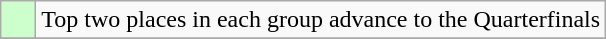<table class="wikitable">
<tr>
<td style="background: #ccffcc;">    </td>
<td>Top two places in each group advance to the Quarterfinals</td>
</tr>
<tr>
</tr>
</table>
